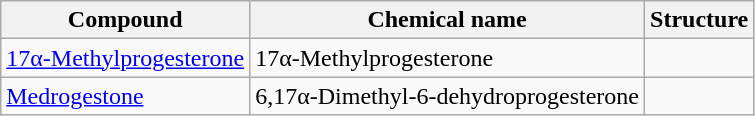<table class="wikitable" border="1">
<tr>
<th>Compound</th>
<th>Chemical name</th>
<th>Structure</th>
</tr>
<tr>
<td><a href='#'>17α-Methylprogesterone</a></td>
<td>17α-Methylprogesterone</td>
<td></td>
</tr>
<tr>
<td><a href='#'>Medrogestone</a></td>
<td>6,17α-Dimethyl-6-dehydroprogesterone</td>
<td></td>
</tr>
</table>
